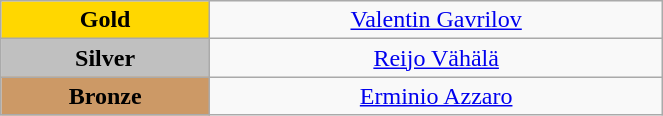<table class="wikitable" style="text-align:center; " width="35%">
<tr>
<td bgcolor="gold"><strong>Gold</strong></td>
<td><a href='#'>Valentin Gavrilov</a><br>  <small><em></em></small></td>
</tr>
<tr>
<td bgcolor="silver"><strong>Silver</strong></td>
<td><a href='#'>Reijo Vähälä</a><br>  <small><em></em></small></td>
</tr>
<tr>
<td bgcolor="CC9966"><strong>Bronze</strong></td>
<td><a href='#'>Erminio Azzaro</a><br>  <small><em></em></small></td>
</tr>
</table>
